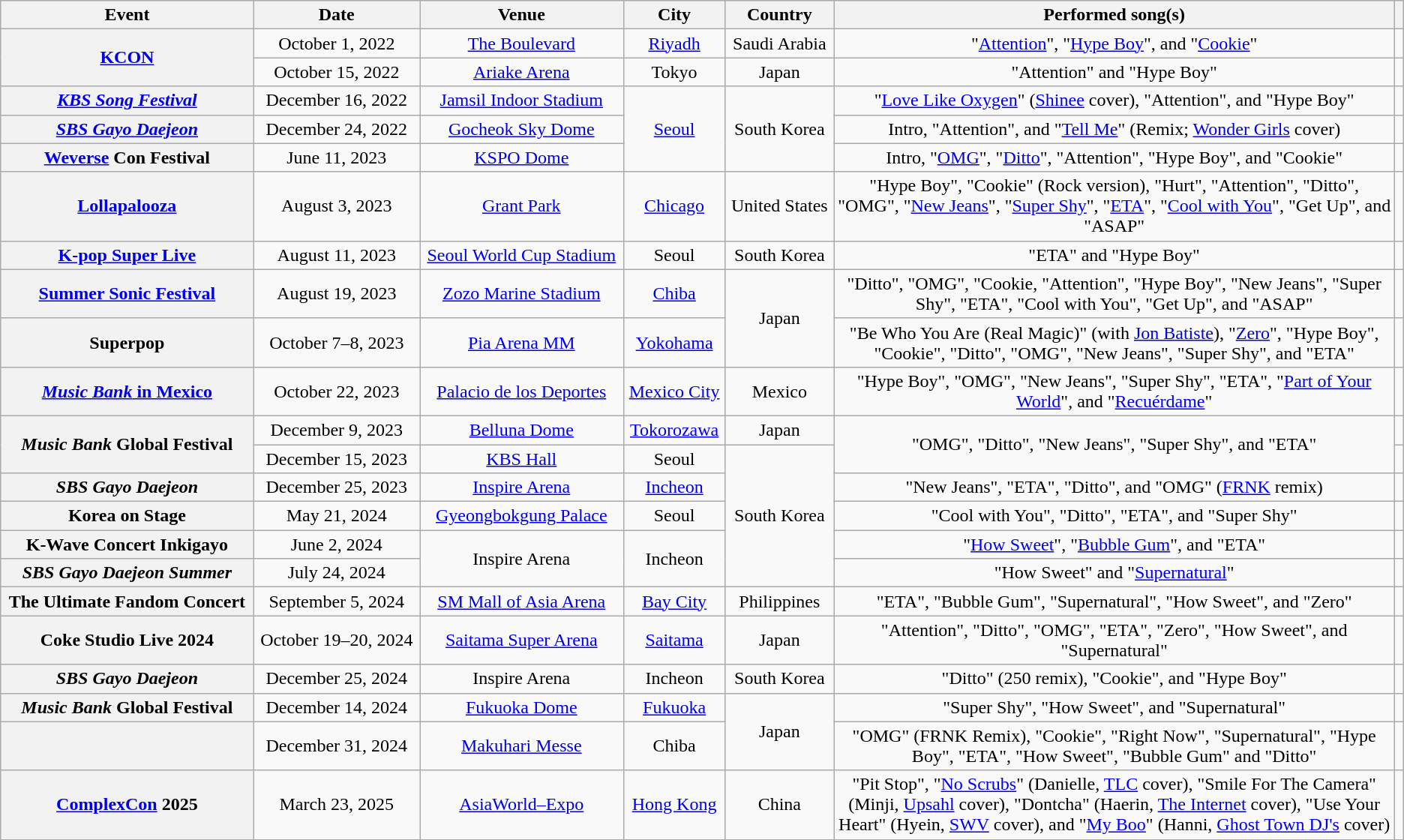<table class="wikitable sortable plainrowheaders" style="text-align:center;">
<tr>
<th scope="col">Event</th>
<th scope="col">Date</th>
<th scope="col">Venue</th>
<th scope="col">City</th>
<th scope="col">Country</th>
<th scope="col" style="width:40%">Performed song(s)</th>
<th scope="col" class="unsortable"></th>
</tr>
<tr>
<th scope="row" rowspan="2"><a href='#'>KCON</a></th>
<td>October 1, 2022</td>
<td><a href='#'>The Boulevard</a></td>
<td><a href='#'>Riyadh</a></td>
<td>Saudi Arabia</td>
<td>"<a href='#'>Attention</a>", "<a href='#'>Hype Boy</a>", and "<a href='#'>Cookie</a>"</td>
<td></td>
</tr>
<tr>
<td>October 15, 2022</td>
<td><a href='#'>Ariake Arena</a></td>
<td>Tokyo</td>
<td>Japan</td>
<td>"Attention" and "Hype Boy"</td>
<td></td>
</tr>
<tr>
<th scope="row"><em><a href='#'>KBS Song Festival</a></em></th>
<td>December 16, 2022</td>
<td><a href='#'>Jamsil Indoor Stadium</a></td>
<td rowspan="3"><a href='#'>Seoul</a></td>
<td rowspan="3">South Korea</td>
<td>"<a href='#'>Love Like Oxygen</a>" (<a href='#'>Shinee</a> cover), "Attention", and "Hype Boy"</td>
<td></td>
</tr>
<tr>
<th scope="row"><em><a href='#'>SBS Gayo Daejeon</a></em></th>
<td>December 24, 2022</td>
<td><a href='#'>Gocheok Sky Dome</a></td>
<td>Intro, "Attention", and "<a href='#'>Tell Me</a>" (Remix; <a href='#'>Wonder Girls</a> cover)</td>
<td></td>
</tr>
<tr>
<th scope="row"><a href='#'>Weverse</a> Con Festival</th>
<td>June 11, 2023</td>
<td><a href='#'>KSPO Dome</a></td>
<td>Intro, "<a href='#'>OMG</a>", "<a href='#'>Ditto</a>", "Attention", "Hype Boy", and "Cookie"</td>
<td></td>
</tr>
<tr>
<th scope="row"><a href='#'>Lollapalooza</a></th>
<td>August 3, 2023</td>
<td><a href='#'>Grant Park</a></td>
<td><a href='#'>Chicago</a></td>
<td>United States</td>
<td>"Hype Boy", "Cookie" (Rock version), "Hurt", "Attention", "Ditto", "OMG", "<a href='#'>New Jeans</a>", "<a href='#'>Super Shy</a>", "<a href='#'>ETA</a>", "<a href='#'>Cool with You</a>", "Get Up", and "ASAP"</td>
<td></td>
</tr>
<tr>
<th scope="row"><a href='#'>K-pop Super Live</a></th>
<td>August 11, 2023</td>
<td><a href='#'>Seoul World Cup Stadium</a></td>
<td>Seoul</td>
<td>South Korea</td>
<td>"ETA" and "Hype Boy"</td>
<td></td>
</tr>
<tr>
<th scope="row"><a href='#'>Summer Sonic Festival</a></th>
<td>August 19, 2023</td>
<td><a href='#'>Zozo Marine Stadium</a></td>
<td><a href='#'>Chiba</a></td>
<td rowspan="2">Japan</td>
<td>"Ditto", "OMG", "Cookie, "Attention", "Hype Boy", "New Jeans", "Super Shy", "ETA", "Cool with You", "Get Up", and "ASAP"</td>
<td></td>
</tr>
<tr>
<th scope="row">Superpop</th>
<td>October 7–8, 2023</td>
<td><a href='#'>Pia Arena MM</a></td>
<td><a href='#'>Yokohama</a></td>
<td>"Be Who You Are (Real Magic)" (with <a href='#'>Jon Batiste</a>), "<a href='#'>Zero</a>", "Hype Boy", "Cookie", "Ditto", "OMG", "New Jeans", "Super Shy", and "ETA"</td>
<td></td>
</tr>
<tr>
<th scope="row"><a href='#'><em>Music Bank</em> in Mexico</a></th>
<td>October 22, 2023</td>
<td><a href='#'>Palacio de los Deportes</a></td>
<td><a href='#'>Mexico City</a></td>
<td>Mexico</td>
<td>"Hype Boy", "OMG", "New Jeans", "Super Shy", "ETA", "<a href='#'>Part of Your World</a>", and "<a href='#'>Recuérdame</a>"</td>
<td></td>
</tr>
<tr>
<th scope="row" rowspan="2"><em>Music Bank</em> Global Festival</th>
<td>December 9, 2023</td>
<td><a href='#'>Belluna Dome</a></td>
<td><a href='#'>Tokorozawa</a></td>
<td>Japan</td>
<td rowspan="2">"OMG", "Ditto", "New Jeans", "Super Shy", and "ETA"</td>
<td></td>
</tr>
<tr>
<td>December 15, 2023</td>
<td><a href='#'>KBS Hall</a></td>
<td>Seoul</td>
<td rowspan="5">South Korea</td>
<td></td>
</tr>
<tr>
<th scope="row"><em>SBS Gayo Daejeon</em></th>
<td>December 25, 2023</td>
<td><a href='#'>Inspire Arena</a></td>
<td><a href='#'>Incheon</a></td>
<td>"New Jeans", "ETA", "Ditto", and "OMG" (<a href='#'>FRNK</a> remix)</td>
<td></td>
</tr>
<tr>
<th scope="row">Korea on Stage</th>
<td>May 21, 2024</td>
<td><a href='#'>Gyeongbokgung Palace</a></td>
<td>Seoul</td>
<td>"Cool with You", "Ditto", "ETA", and "Super Shy"</td>
<td></td>
</tr>
<tr>
<th scope="row">K-Wave Concert Inkigayo</th>
<td>June 2, 2024</td>
<td rowspan="2">Inspire Arena</td>
<td rowspan="2">Incheon</td>
<td>"<a href='#'>How Sweet</a>", "<a href='#'>Bubble Gum</a>", and "ETA"</td>
<td></td>
</tr>
<tr>
<th scope="row"><em>SBS Gayo Daejeon Summer</em></th>
<td>July 24, 2024</td>
<td>"How Sweet" and "<a href='#'>Supernatural</a>"</td>
<td></td>
</tr>
<tr>
<th scope="row">The Ultimate Fandom Concert</th>
<td>September 5, 2024</td>
<td><a href='#'>SM Mall of Asia Arena</a></td>
<td><a href='#'>Bay City</a></td>
<td>Philippines</td>
<td>"ETA", "Bubble Gum", "Supernatural", "How Sweet", and "Zero"</td>
<td></td>
</tr>
<tr>
<th scope="row">Coke Studio Live 2024</th>
<td>October 19–20, 2024</td>
<td><a href='#'>Saitama Super Arena</a></td>
<td><a href='#'>Saitama</a></td>
<td>Japan</td>
<td>"Attention", "Ditto", "OMG", "ETA", "Zero", "How Sweet", and "Supernatural"</td>
<td></td>
</tr>
<tr>
<th scope="row"><em>SBS Gayo Daejeon</em></th>
<td>December 25, 2024</td>
<td>Inspire Arena</td>
<td>Incheon</td>
<td>South Korea</td>
<td>"Ditto" (250 remix), "Cookie", and "Hype Boy"</td>
<td></td>
</tr>
<tr>
<th scope="row"><em>Music Bank</em> Global Festival</th>
<td>December 14, 2024</td>
<td><a href='#'>Fukuoka Dome</a></td>
<td><a href='#'>Fukuoka</a></td>
<td rowspan="2">Japan</td>
<td>"Super Shy", "How Sweet",  and "Supernatural"</td>
<td></td>
</tr>
<tr>
<th scope="row"></th>
<td>December 31, 2024</td>
<td><a href='#'>Makuhari Messe</a></td>
<td>Chiba</td>
<td>"OMG" (FRNK Remix), "Cookie", "Right Now", "Supernatural", "Hype Boy", "ETA", "How Sweet", "Bubble Gum" and "Ditto"</td>
<td></td>
</tr>
<tr>
<th scope="row"><a href='#'>ComplexCon</a> 2025</th>
<td>March 23, 2025</td>
<td><a href='#'>AsiaWorld–Expo</a></td>
<td><a href='#'>Hong Kong</a></td>
<td>China</td>
<td>"Pit Stop", "<a href='#'>No Scrubs</a>" (Danielle, <a href='#'>TLC</a> cover), "Smile For The Camera" (Minji, <a href='#'>Upsahl</a> cover), "Dontcha" (Haerin, <a href='#'>The Internet</a> cover), "Use Your Heart" (Hyein, <a href='#'>SWV</a> cover), and "<a href='#'>My Boo</a>" (Hanni, <a href='#'>Ghost Town DJ's</a> cover)</td>
<td></td>
</tr>
</table>
